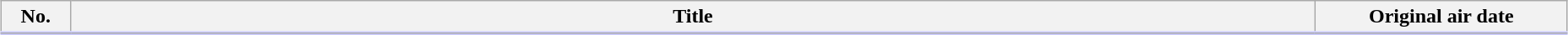<table class="wikitable" style="width:98%; margin:auto; background:#FFF;">
<tr style="border-bottom: 3px solid #CCF;">
<th style="width:3em;">No.</th>
<th>Title</th>
<th style="width:12em;">Original air date</th>
</tr>
<tr>
</tr>
</table>
